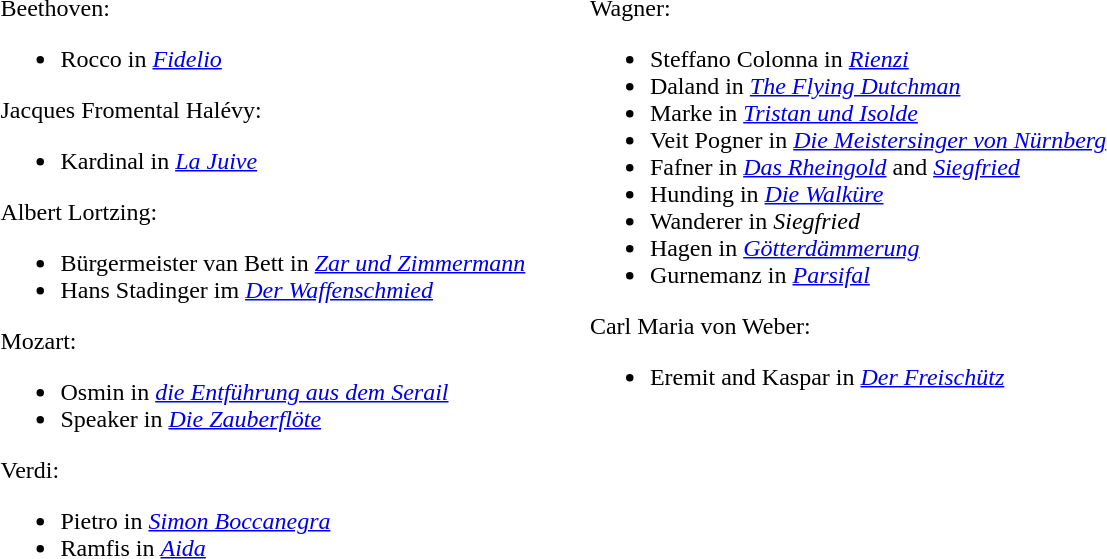<table>
<tr>
<td valign="top"><br>Beethoven:<ul><li>Rocco in <em><a href='#'>Fidelio</a></em></li></ul>Jacques Fromental Halévy:<ul><li>Kardinal in <em><a href='#'>La Juive</a></em></li></ul>Albert Lortzing:<ul><li>Bürgermeister van Bett in <em><a href='#'>Zar und Zimmermann</a></em></li><li>Hans Stadinger im <em><a href='#'>Der Waffenschmied</a></em></li></ul>Mozart:<ul><li>Osmin in <em><a href='#'>die Entführung aus dem Serail</a></em></li><li>Speaker in <em><a href='#'>Die Zauberflöte</a></em></li></ul>Verdi:<ul><li>Pietro in <em><a href='#'>Simon Boccanegra</a></em></li><li>Ramfis in <em><a href='#'>Aida</a></em></li></ul></td>
<td width="35"> </td>
<td valign="top"><br>Wagner:<ul><li>Steffano Colonna in <em><a href='#'>Rienzi</a></em></li><li>Daland in <em><a href='#'>The Flying Dutchman</a></em></li><li>Marke in <em><a href='#'>Tristan und Isolde</a></em></li><li>Veit Pogner in <em><a href='#'>Die Meistersinger von Nürnberg</a></em></li><li>Fafner in <em><a href='#'>Das Rheingold</a></em> and <em><a href='#'>Siegfried</a></em></li><li>Hunding in <em><a href='#'>Die Walküre</a></em></li><li>Wanderer in <em>Siegfried</em></li><li>Hagen in <em><a href='#'>Götterdämmerung</a></em></li><li>Gurnemanz in <em><a href='#'>Parsifal</a></em></li></ul>Carl Maria von Weber:<ul><li>Eremit and Kaspar in <em><a href='#'>Der Freischütz</a></em></li></ul></td>
</tr>
</table>
